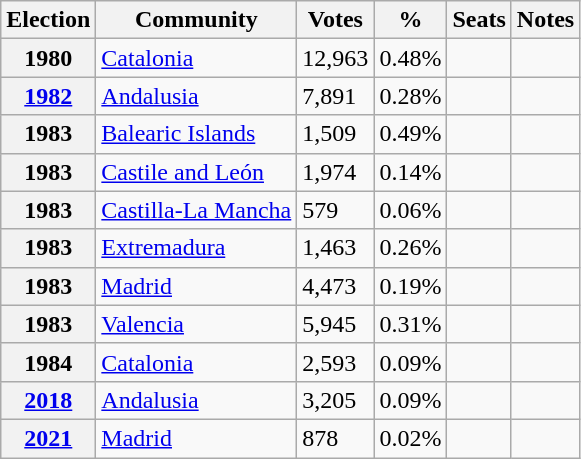<table class="wikitable">
<tr>
<th>Election</th>
<th>Community</th>
<th>Votes</th>
<th>%</th>
<th>Seats</th>
<th>Notes</th>
</tr>
<tr>
<th>1980</th>
<td><a href='#'>Catalonia</a></td>
<td>12,963</td>
<td>0.48%</td>
<td></td>
<td></td>
</tr>
<tr>
<th><a href='#'>1982</a></th>
<td><a href='#'>Andalusia</a></td>
<td>7,891</td>
<td>0.28%</td>
<td></td>
<td></td>
</tr>
<tr>
<th>1983</th>
<td><a href='#'>Balearic Islands</a></td>
<td>1,509</td>
<td>0.49%</td>
<td></td>
<td></td>
</tr>
<tr>
<th>1983</th>
<td><a href='#'>Castile and León</a></td>
<td>1,974</td>
<td>0.14%</td>
<td></td>
<td></td>
</tr>
<tr>
<th>1983</th>
<td><a href='#'>Castilla-La Mancha</a></td>
<td>579</td>
<td>0.06%</td>
<td></td>
<td></td>
</tr>
<tr>
<th>1983</th>
<td><a href='#'>Extremadura</a></td>
<td>1,463</td>
<td>0.26%</td>
<td></td>
<td></td>
</tr>
<tr>
<th>1983</th>
<td><a href='#'>Madrid</a></td>
<td>4,473</td>
<td>0.19%</td>
<td></td>
<td></td>
</tr>
<tr>
<th>1983</th>
<td><a href='#'>Valencia</a></td>
<td>5,945</td>
<td>0.31%</td>
<td></td>
<td></td>
</tr>
<tr>
<th>1984</th>
<td><a href='#'>Catalonia</a></td>
<td>2,593</td>
<td>0.09%</td>
<td></td>
<td></td>
</tr>
<tr>
<th><a href='#'>2018</a></th>
<td><a href='#'>Andalusia</a></td>
<td>3,205</td>
<td>0.09%</td>
<td></td>
<td></td>
</tr>
<tr>
<th><a href='#'>2021</a></th>
<td><a href='#'>Madrid</a></td>
<td>878</td>
<td>0.02%</td>
<td></td>
<td></td>
</tr>
</table>
